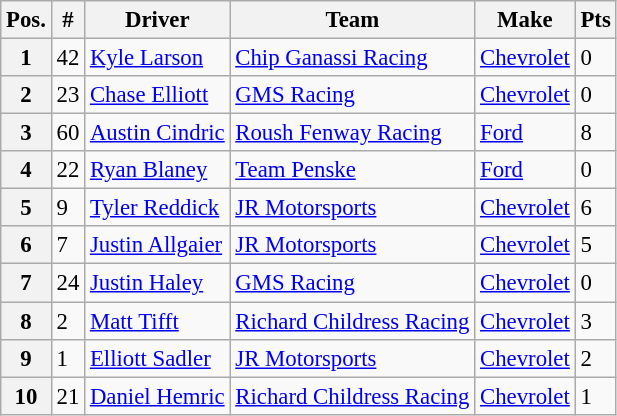<table class="wikitable" style="font-size:95%">
<tr>
<th>Pos.</th>
<th>#</th>
<th>Driver</th>
<th>Team</th>
<th>Make</th>
<th>Pts</th>
</tr>
<tr>
<th>1</th>
<td>42</td>
<td><a href='#'>Kyle Larson</a></td>
<td><a href='#'>Chip Ganassi Racing</a></td>
<td><a href='#'>Chevrolet</a></td>
<td>0</td>
</tr>
<tr>
<th>2</th>
<td>23</td>
<td><a href='#'>Chase Elliott</a></td>
<td><a href='#'>GMS Racing</a></td>
<td><a href='#'>Chevrolet</a></td>
<td>0</td>
</tr>
<tr>
<th>3</th>
<td>60</td>
<td><a href='#'>Austin Cindric</a></td>
<td><a href='#'>Roush Fenway Racing</a></td>
<td><a href='#'>Ford</a></td>
<td>8</td>
</tr>
<tr>
<th>4</th>
<td>22</td>
<td><a href='#'>Ryan Blaney</a></td>
<td><a href='#'>Team Penske</a></td>
<td><a href='#'>Ford</a></td>
<td>0</td>
</tr>
<tr>
<th>5</th>
<td>9</td>
<td><a href='#'>Tyler Reddick</a></td>
<td><a href='#'>JR Motorsports</a></td>
<td><a href='#'>Chevrolet</a></td>
<td>6</td>
</tr>
<tr>
<th>6</th>
<td>7</td>
<td><a href='#'>Justin Allgaier</a></td>
<td><a href='#'>JR Motorsports</a></td>
<td><a href='#'>Chevrolet</a></td>
<td>5</td>
</tr>
<tr>
<th>7</th>
<td>24</td>
<td><a href='#'>Justin Haley</a></td>
<td><a href='#'>GMS Racing</a></td>
<td><a href='#'>Chevrolet</a></td>
<td>0</td>
</tr>
<tr>
<th>8</th>
<td>2</td>
<td><a href='#'>Matt Tifft</a></td>
<td><a href='#'>Richard Childress Racing</a></td>
<td><a href='#'>Chevrolet</a></td>
<td>3</td>
</tr>
<tr>
<th>9</th>
<td>1</td>
<td><a href='#'>Elliott Sadler</a></td>
<td><a href='#'>JR Motorsports</a></td>
<td><a href='#'>Chevrolet</a></td>
<td>2</td>
</tr>
<tr>
<th>10</th>
<td>21</td>
<td><a href='#'>Daniel Hemric</a></td>
<td><a href='#'>Richard Childress Racing</a></td>
<td><a href='#'>Chevrolet</a></td>
<td>1</td>
</tr>
</table>
